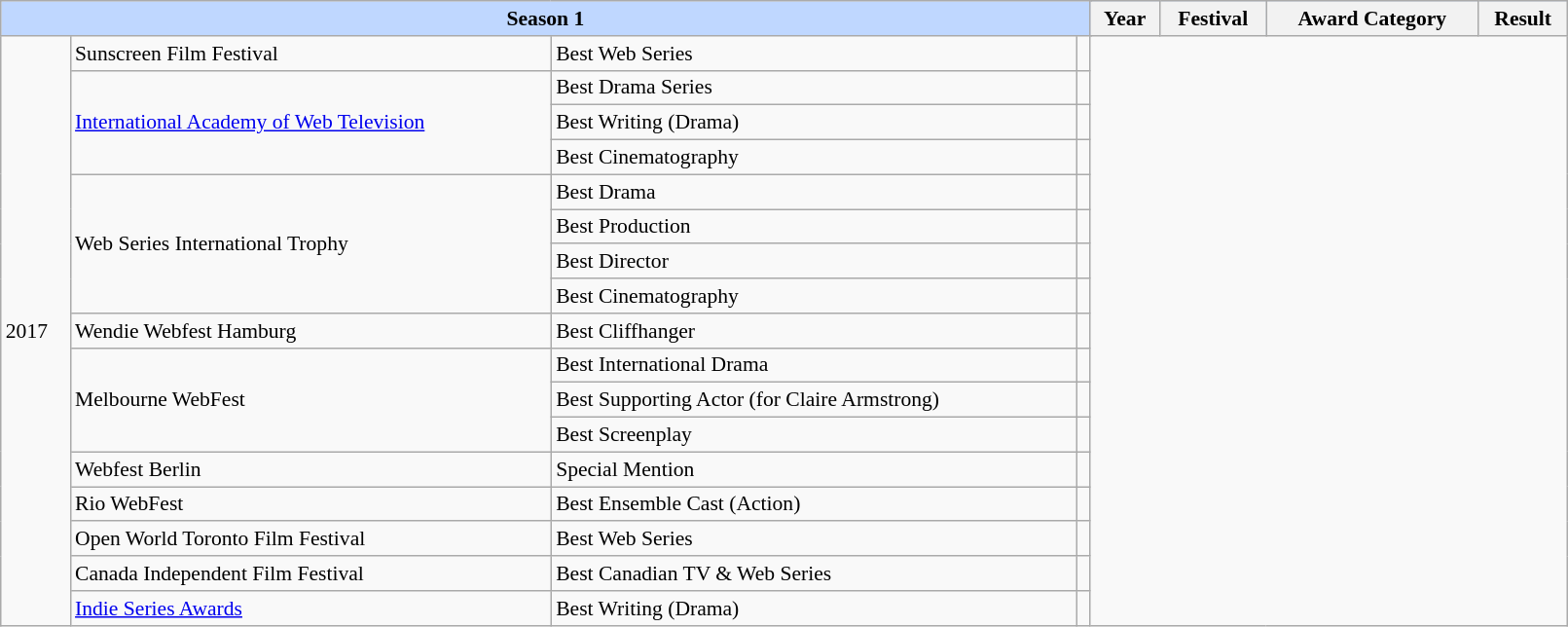<table class="wikitable plainrowheaders" style="font-size: 90%" width="85%">
<tr ---- bgcolor="#bfd7ff">
<td colspan="8" align="center"><strong>Season 1</strong></td>
<th>Year</th>
<th>Festival</th>
<th>Award Category</th>
<th>Result</th>
</tr>
<tr>
<td rowspan="17">2017</td>
<td>Sunscreen Film Festival</td>
<td>Best Web Series</td>
<td></td>
</tr>
<tr>
<td rowspan="3"><a href='#'>International Academy of Web Television</a></td>
<td>Best Drama Series</td>
<td></td>
</tr>
<tr>
<td>Best Writing (Drama)</td>
<td></td>
</tr>
<tr>
<td>Best Cinematography</td>
<td></td>
</tr>
<tr>
<td rowspan="4">Web Series International Trophy</td>
<td>Best Drama</td>
<td></td>
</tr>
<tr>
<td>Best Production</td>
<td></td>
</tr>
<tr>
<td>Best Director</td>
<td></td>
</tr>
<tr>
<td>Best Cinematography</td>
<td></td>
</tr>
<tr>
<td>Wendie Webfest Hamburg</td>
<td>Best Cliffhanger</td>
<td></td>
</tr>
<tr>
<td rowspan="3">Melbourne WebFest</td>
<td>Best International Drama</td>
<td></td>
</tr>
<tr>
<td>Best Supporting Actor (for Claire Armstrong)</td>
<td></td>
</tr>
<tr>
<td>Best Screenplay</td>
<td></td>
</tr>
<tr>
<td>Webfest Berlin</td>
<td>Special Mention</td>
<td></td>
</tr>
<tr>
<td>Rio WebFest</td>
<td>Best Ensemble Cast (Action)</td>
<td></td>
</tr>
<tr>
<td>Open World Toronto Film Festival</td>
<td>Best Web Series</td>
<td></td>
</tr>
<tr>
<td>Canada Independent Film Festival</td>
<td>Best Canadian TV & Web Series</td>
<td></td>
</tr>
<tr>
<td><a href='#'>Indie Series Awards</a></td>
<td>Best Writing (Drama)</td>
<td></td>
</tr>
</table>
